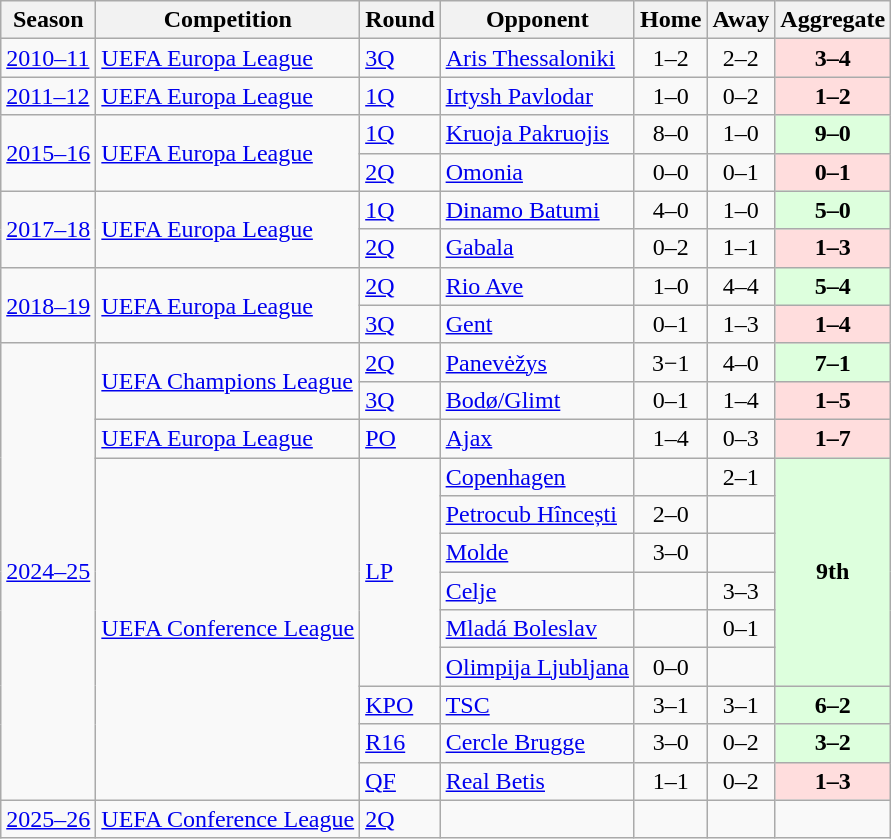<table class="wikitable" style="text-align:left">
<tr>
<th>Season</th>
<th>Competition</th>
<th>Round</th>
<th>Opponent</th>
<th>Home</th>
<th>Away</th>
<th>Aggregate</th>
</tr>
<tr>
<td><a href='#'>2010–11</a></td>
<td><a href='#'>UEFA Europa League</a></td>
<td><a href='#'>3Q</a></td>
<td> <a href='#'>Aris Thessaloniki</a></td>
<td style="text-align:center;">1–2</td>
<td style="text-align:center;">2–2</td>
<td style="background:#fdd; text-align:center;"><strong>3–4</strong></td>
</tr>
<tr>
<td><a href='#'>2011–12</a></td>
<td><a href='#'>UEFA Europa League</a></td>
<td><a href='#'>1Q</a></td>
<td> <a href='#'>Irtysh Pavlodar</a></td>
<td style="text-align:center;">1–0</td>
<td style="text-align:center;">0–2</td>
<td style="background:#fdd; text-align:center;"><strong>1–2</strong></td>
</tr>
<tr>
<td rowspan="2"><a href='#'>2015–16</a></td>
<td rowspan="2"><a href='#'>UEFA Europa League</a></td>
<td><a href='#'>1Q</a></td>
<td> <a href='#'>Kruoja Pakruojis</a></td>
<td style="text-align:center;">8–0</td>
<td style="text-align:center;">1–0</td>
<td style="background:#dfd; text-align:center;"><strong>9–0</strong></td>
</tr>
<tr>
<td><a href='#'>2Q</a></td>
<td> <a href='#'>Omonia</a></td>
<td style="text-align:center;">0–0</td>
<td style="text-align:center;">0–1</td>
<td style="background:#fdd; text-align:center;"><strong>0–1</strong></td>
</tr>
<tr>
<td rowspan="2"><a href='#'>2017–18</a></td>
<td rowspan="2"><a href='#'>UEFA Europa League</a></td>
<td><a href='#'>1Q</a></td>
<td> <a href='#'>Dinamo Batumi</a></td>
<td style="text-align:center;">4–0</td>
<td style="text-align:center;">1–0</td>
<td style="background:#dfd; text-align:center;"><strong>5–0</strong></td>
</tr>
<tr>
<td><a href='#'>2Q</a></td>
<td> <a href='#'>Gabala</a></td>
<td style="text-align:center;">0–2</td>
<td style="text-align:center;">1–1</td>
<td style="background:#fdd; text-align:center;"><strong>1–3</strong></td>
</tr>
<tr>
<td rowspan="2"><a href='#'>2018–19</a></td>
<td rowspan="2"><a href='#'>UEFA Europa League</a></td>
<td><a href='#'>2Q</a></td>
<td> <a href='#'>Rio Ave</a></td>
<td style="text-align:center;">1–0</td>
<td style="text-align:center;">4–4</td>
<td style="background:#dfd; text-align:center;"><strong>5–4</strong></td>
</tr>
<tr>
<td><a href='#'>3Q</a></td>
<td> <a href='#'>Gent</a></td>
<td style="text-align:center;">0–1</td>
<td style="text-align:center;">1–3</td>
<td style="background:#fdd; text-align:center;"><strong>1–4</strong></td>
</tr>
<tr>
<td rowspan="12"><a href='#'>2024–25</a></td>
<td rowspan=2><a href='#'>UEFA Champions League</a></td>
<td><a href='#'>2Q</a></td>
<td> <a href='#'>Panevėžys</a></td>
<td style="text-align:center;">3−1</td>
<td style="text-align:center;">4–0</td>
<td style="background:#dfd; text-align:center;"><strong>7–1</strong></td>
</tr>
<tr>
<td><a href='#'>3Q</a></td>
<td> <a href='#'>Bodø/Glimt</a></td>
<td style="text-align:center;">0–1</td>
<td style="text-align:center;">1–4</td>
<td style="background:#fdd; text-align:center;"><strong>1–5</strong></td>
</tr>
<tr>
<td><a href='#'>UEFA Europa League</a></td>
<td><a href='#'>PO</a></td>
<td> <a href='#'>Ajax</a></td>
<td style="text-align:center;">1–4</td>
<td style="text-align:center;">0–3</td>
<td style="background:#fdd; text-align:center;"><strong>1–7</strong></td>
</tr>
<tr>
<td rowspan="9"><a href='#'>UEFA Conference League</a></td>
<td rowspan="6"><a href='#'>LP</a></td>
<td> <a href='#'>Copenhagen</a></td>
<td></td>
<td style="text-align:center;">2–1</td>
<td rowspan="6" style="background:#dfd; text-align:center;"><strong>9th</strong></td>
</tr>
<tr>
<td> <a href='#'>Petrocub Hîncești</a></td>
<td style="text-align:center;">2–0</td>
<td></td>
</tr>
<tr>
<td> <a href='#'>Molde</a></td>
<td style="text-align:center;">3–0</td>
<td></td>
</tr>
<tr>
<td> <a href='#'>Celje</a></td>
<td></td>
<td style="text-align:center;">3–3</td>
</tr>
<tr>
<td> <a href='#'>Mladá Boleslav</a></td>
<td></td>
<td style="text-align:center;">0–1</td>
</tr>
<tr>
<td> <a href='#'>Olimpija Ljubljana</a></td>
<td style="text-align:center;">0–0</td>
<td></td>
</tr>
<tr>
<td><a href='#'>KPO</a></td>
<td> <a href='#'>TSC</a></td>
<td style="text-align:center;">3–1</td>
<td style="text-align:center;">3–1</td>
<td style="background:#dfd; text-align:center;"><strong>6–2</strong></td>
</tr>
<tr>
<td><a href='#'>R16</a></td>
<td> <a href='#'>Cercle Brugge</a></td>
<td style="text-align:center;">3–0</td>
<td style="text-align:center;">0–2</td>
<td style="background:#dfd; text-align:center;"><strong>3–2</strong></td>
</tr>
<tr>
<td><a href='#'>QF</a></td>
<td> <a href='#'>Real Betis</a></td>
<td style="text-align:center;">1–1</td>
<td style="text-align:center;">0–2</td>
<td style="background:#fdd; text-align:center;"><strong>1–3</strong></td>
</tr>
<tr>
<td><a href='#'>2025–26</a></td>
<td><a href='#'>UEFA Conference League</a></td>
<td><a href='#'>2Q</a></td>
<td></td>
<td style="text-align:center;"></td>
<td style="text-align:center;"></td>
<td text-align:center;"></td>
</tr>
</table>
